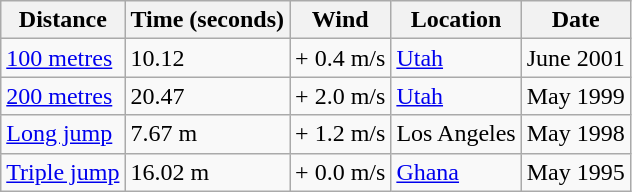<table class="wikitable">
<tr>
<th>Distance</th>
<th>Time (seconds)</th>
<th>Wind</th>
<th>Location</th>
<th>Date</th>
</tr>
<tr>
<td><a href='#'>100 metres</a></td>
<td>10.12</td>
<td>+ 0.4 m/s</td>
<td><a href='#'>Utah</a></td>
<td>June 2001</td>
</tr>
<tr>
<td><a href='#'>200 metres</a></td>
<td>20.47</td>
<td>+ 2.0 m/s</td>
<td><a href='#'>Utah</a></td>
<td>May 1999</td>
</tr>
<tr>
<td><a href='#'>Long jump</a></td>
<td>7.67 m</td>
<td>+ 1.2 m/s</td>
<td>Los Angeles</td>
<td>May 1998</td>
</tr>
<tr>
<td><a href='#'>Triple jump</a></td>
<td>16.02 m</td>
<td>+ 0.0 m/s</td>
<td><a href='#'>Ghana</a></td>
<td>May 1995</td>
</tr>
</table>
